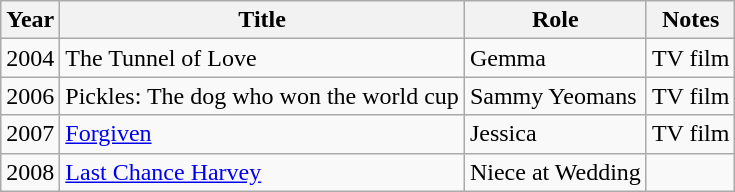<table class="wikitable sortable">
<tr>
<th>Year</th>
<th>Title</th>
<th>Role</th>
<th class="unsortable">Notes</th>
</tr>
<tr>
<td>2004</td>
<td>The Tunnel of Love</td>
<td>Gemma</td>
<td>TV film</td>
</tr>
<tr>
<td>2006</td>
<td>Pickles: The dog who won the world cup</td>
<td>Sammy Yeomans</td>
<td>TV film</td>
</tr>
<tr>
<td>2007</td>
<td><a href='#'>Forgiven</a></td>
<td>Jessica</td>
<td>TV film</td>
</tr>
<tr>
<td>2008</td>
<td><a href='#'>Last Chance Harvey</a></td>
<td>Niece at Wedding</td>
<td></td>
</tr>
</table>
